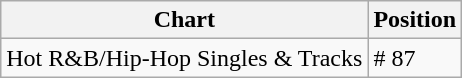<table class="wikitable">
<tr>
<th align="left">Chart</th>
<th align="left">Position</th>
</tr>
<tr>
<td align="left">Hot R&B/Hip-Hop Singles & Tracks</td>
<td align="left"># 87</td>
</tr>
</table>
